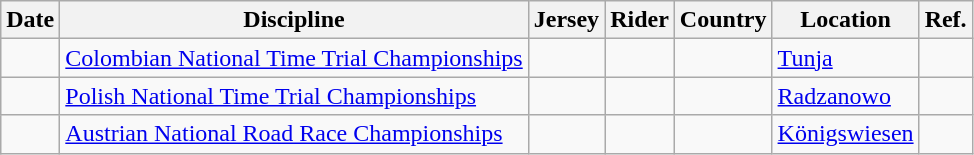<table class="wikitable sortable">
<tr>
<th>Date</th>
<th>Discipline</th>
<th>Jersey</th>
<th>Rider</th>
<th>Country</th>
<th>Location</th>
<th class="unsortable">Ref.</th>
</tr>
<tr>
<td></td>
<td><a href='#'>Colombian National Time Trial Championships</a></td>
<td align="center"></td>
<td></td>
<td></td>
<td><a href='#'>Tunja</a></td>
<td align="center"></td>
</tr>
<tr>
<td></td>
<td><a href='#'>Polish National Time Trial Championships</a></td>
<td align="center"></td>
<td></td>
<td></td>
<td><a href='#'>Radzanowo</a></td>
<td align="center"></td>
</tr>
<tr>
<td></td>
<td><a href='#'>Austrian National Road Race Championships</a></td>
<td align="center"></td>
<td></td>
<td></td>
<td><a href='#'>Königswiesen</a></td>
<td align="center"></td>
</tr>
</table>
